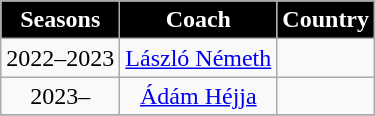<table class="wikitable" style="text-align: center">
<tr>
<th style="color:white; background:#000000">Seasons</th>
<th style="color:white; background:#000000">Coach</th>
<th style="color:white; background:#000000">Country</th>
</tr>
<tr>
<td style="text-align: center">2022–2023</td>
<td style="text-align: center"><a href='#'>László Németh</a></td>
<td style="text-align: center"></td>
</tr>
<tr>
<td style="text-align: center">2023–</td>
<td style="text-align: center"><a href='#'>Ádám Héjja</a></td>
<td style="text-align: center"></td>
</tr>
<tr>
</tr>
</table>
